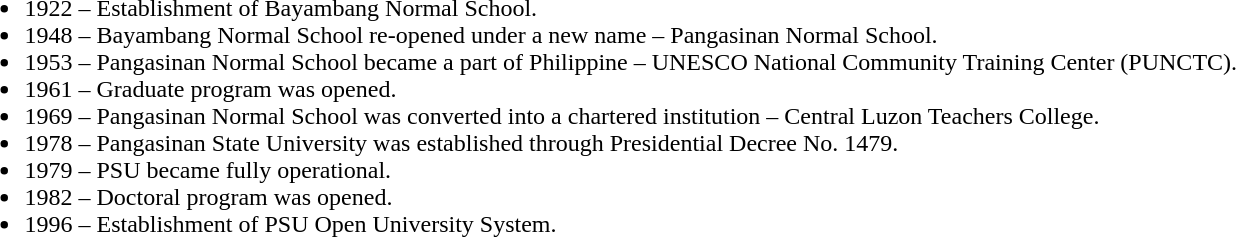<table>
<tr>
<td style="width:33%; vertical-align:top;"><br><ul><li>1922 – Establishment of Bayambang Normal School.</li><li>1948 – Bayambang Normal School re-opened under a new name – Pangasinan Normal School.</li><li>1953 – Pangasinan Normal School became a part of Philippine – UNESCO National Community Training Center (PUNCTC).</li><li>1961 – Graduate program was opened.</li><li>1969 – Pangasinan Normal School was converted into a chartered institution – Central Luzon Teachers College.</li><li>1978 – Pangasinan State University was established through Presidential Decree No. 1479.</li><li>1979 – PSU became fully operational.</li><li>1982 – Doctoral program was opened.</li><li>1996 – Establishment of PSU Open University System.</li></ul></td>
</tr>
</table>
